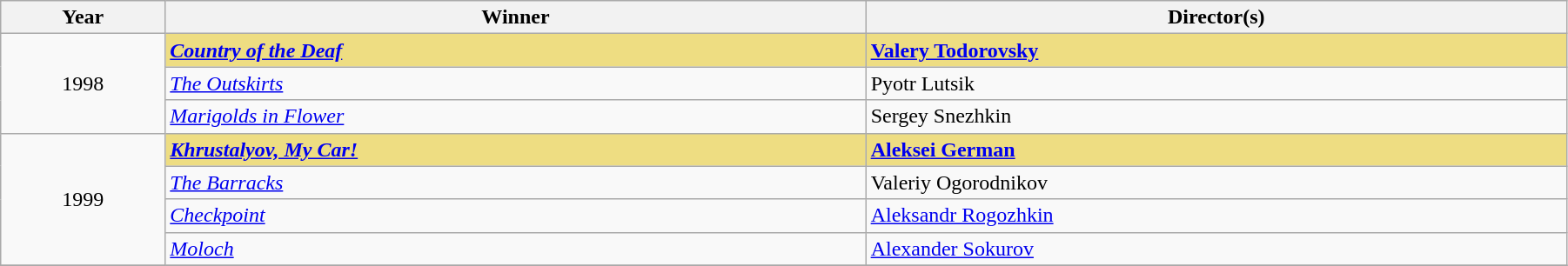<table class="wikitable" width="95%" cellpadding="5">
<tr>
<th width="100"><strong>Year</strong></th>
<th width="450"><strong>Winner</strong></th>
<th width="450"><strong>Director(s)</strong></th>
</tr>
<tr>
<td rowspan="3" style="text-align:center;">1998</td>
<td style="background:#EEDD82;"><strong><em><a href='#'>Country of the Deaf</a></em></strong></td>
<td style="background:#EEDD82;"><strong><a href='#'>Valery Todorovsky</a></strong></td>
</tr>
<tr>
<td><em><a href='#'>The Outskirts</a></em></td>
<td>Pyotr Lutsik</td>
</tr>
<tr>
<td><em><a href='#'>Marigolds in Flower</a></em></td>
<td>Sergey Snezhkin</td>
</tr>
<tr>
<td rowspan="4" style="text-align:center;">1999</td>
<td style="background:#EEDD82;"><strong><em><a href='#'>Khrustalyov, My Car!</a></em></strong></td>
<td style="background:#EEDD82;"><strong><a href='#'>Aleksei German</a></strong></td>
</tr>
<tr>
<td><em><a href='#'>The Barracks</a></em></td>
<td>Valeriy Ogorodnikov</td>
</tr>
<tr>
<td><em><a href='#'>Checkpoint</a></em></td>
<td><a href='#'>Aleksandr Rogozhkin</a></td>
</tr>
<tr>
<td><em><a href='#'>Moloch</a></em></td>
<td><a href='#'>Alexander Sokurov</a></td>
</tr>
<tr>
</tr>
</table>
